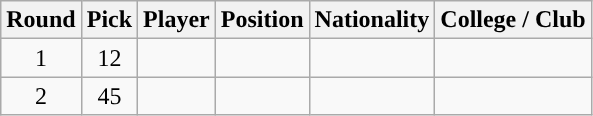<table class="wikitable sortable sortable">
<tr>
<th scope="col">Round</th>
<th scope="col">Pick</th>
<th scope="col">Player</th>
<th scope="col">Position</th>
<th scope="col">Nationality</th>
<th scope="col">College / Club</th>
</tr>
<tr style="text-align: center">
<td>1</td>
<td>12</td>
<td></td>
<td></td>
<td></td>
<td></td>
</tr>
<tr style="text-align: center">
<td>2</td>
<td>45</td>
<td></td>
<td></td>
<td></td>
<td></td>
</tr>
</table>
